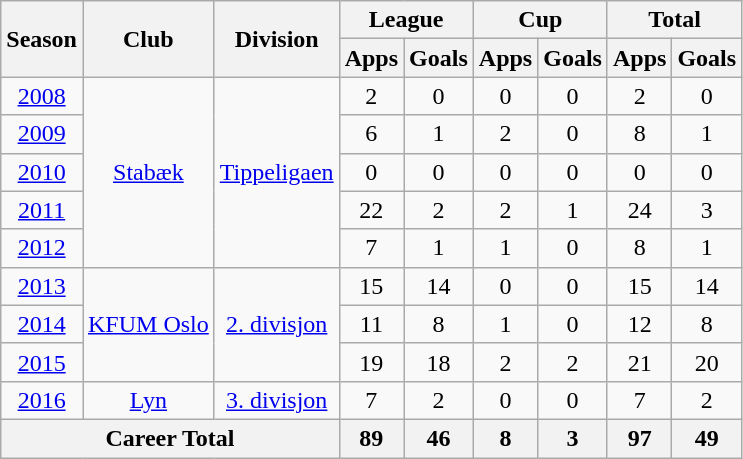<table class="wikitable" style="text-align: center;">
<tr>
<th rowspan="2">Season</th>
<th rowspan="2">Club</th>
<th rowspan="2">Division</th>
<th colspan="2">League</th>
<th colspan="2">Cup</th>
<th colspan="2">Total</th>
</tr>
<tr>
<th>Apps</th>
<th>Goals</th>
<th>Apps</th>
<th>Goals</th>
<th>Apps</th>
<th>Goals</th>
</tr>
<tr>
<td><a href='#'>2008</a></td>
<td rowspan="5" valign="center"><a href='#'>Stabæk</a></td>
<td rowspan="5" valign="center"><a href='#'>Tippeligaen</a></td>
<td>2</td>
<td>0</td>
<td>0</td>
<td>0</td>
<td>2</td>
<td>0</td>
</tr>
<tr>
<td><a href='#'>2009</a></td>
<td>6</td>
<td>1</td>
<td>2</td>
<td>0</td>
<td>8</td>
<td>1</td>
</tr>
<tr>
<td><a href='#'>2010</a></td>
<td>0</td>
<td>0</td>
<td>0</td>
<td>0</td>
<td>0</td>
<td>0</td>
</tr>
<tr>
<td><a href='#'>2011</a></td>
<td>22</td>
<td>2</td>
<td>2</td>
<td>1</td>
<td>24</td>
<td>3</td>
</tr>
<tr>
<td><a href='#'>2012</a></td>
<td>7</td>
<td>1</td>
<td>1</td>
<td>0</td>
<td>8</td>
<td>1</td>
</tr>
<tr>
<td><a href='#'>2013</a></td>
<td rowspan="3" valign="center"><a href='#'>KFUM Oslo</a></td>
<td rowspan="3" valign="center"><a href='#'>2. divisjon</a></td>
<td>15</td>
<td>14</td>
<td>0</td>
<td>0</td>
<td>15</td>
<td>14</td>
</tr>
<tr>
<td><a href='#'>2014</a></td>
<td>11</td>
<td>8</td>
<td>1</td>
<td>0</td>
<td>12</td>
<td>8</td>
</tr>
<tr>
<td><a href='#'>2015</a></td>
<td>19</td>
<td>18</td>
<td>2</td>
<td>2</td>
<td>21</td>
<td>20</td>
</tr>
<tr>
<td><a href='#'>2016</a></td>
<td rowspan="1" valign="center"><a href='#'>Lyn</a></td>
<td rowspan="1" valign="center"><a href='#'>3. divisjon</a></td>
<td>7</td>
<td>2</td>
<td>0</td>
<td>0</td>
<td>7</td>
<td>2</td>
</tr>
<tr>
<th colspan="3">Career Total</th>
<th>89</th>
<th>46</th>
<th>8</th>
<th>3</th>
<th>97</th>
<th>49</th>
</tr>
</table>
